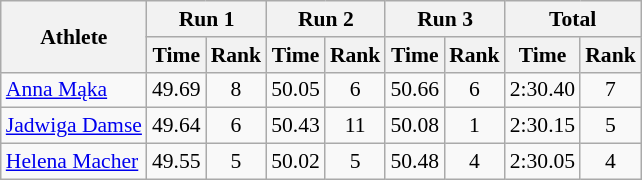<table class="wikitable" border="1" style="font-size:90%">
<tr>
<th rowspan="2">Athlete</th>
<th colspan="2">Run 1</th>
<th colspan="2">Run 2</th>
<th colspan="2">Run 3</th>
<th colspan="2">Total</th>
</tr>
<tr>
<th>Time</th>
<th>Rank</th>
<th>Time</th>
<th>Rank</th>
<th>Time</th>
<th>Rank</th>
<th>Time</th>
<th>Rank</th>
</tr>
<tr>
<td><a href='#'>Anna Mąka</a></td>
<td align="center">49.69</td>
<td align="center">8</td>
<td align="center">50.05</td>
<td align="center">6</td>
<td align="center">50.66</td>
<td align="center">6</td>
<td align="center">2:30.40</td>
<td align="center">7</td>
</tr>
<tr>
<td><a href='#'>Jadwiga Damse</a></td>
<td align="center">49.64</td>
<td align="center">6</td>
<td align="center">50.43</td>
<td align="center">11</td>
<td align="center">50.08</td>
<td align="center">1</td>
<td align="center">2:30.15</td>
<td align="center">5</td>
</tr>
<tr>
<td><a href='#'>Helena Macher</a></td>
<td align="center">49.55</td>
<td align="center">5</td>
<td align="center">50.02</td>
<td align="center">5</td>
<td align="center">50.48</td>
<td align="center">4</td>
<td align="center">2:30.05</td>
<td align="center">4</td>
</tr>
</table>
